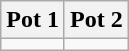<table class="wikitable">
<tr>
<th>Pot 1</th>
<th>Pot 2</th>
</tr>
<tr>
<td></td>
<td></td>
</tr>
</table>
